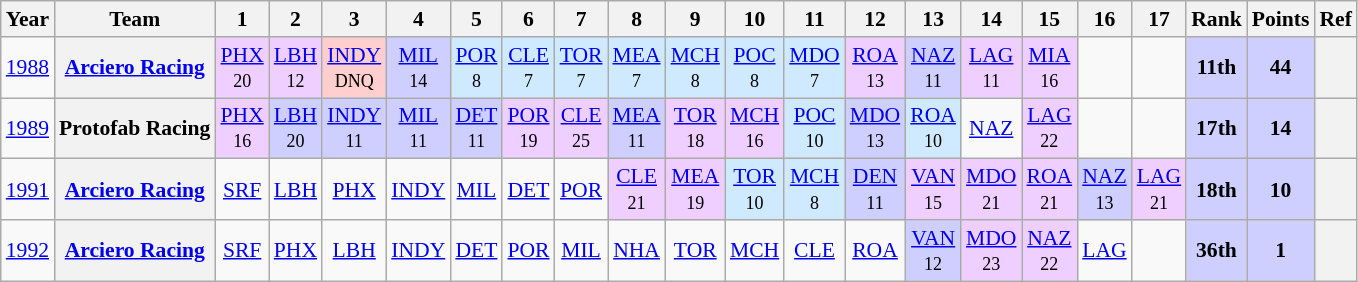<table class="wikitable" style="text-align:center; font-size:90%">
<tr>
<th>Year</th>
<th>Team</th>
<th>1</th>
<th>2</th>
<th>3</th>
<th>4</th>
<th>5</th>
<th>6</th>
<th>7</th>
<th>8</th>
<th>9</th>
<th>10</th>
<th>11</th>
<th>12</th>
<th>13</th>
<th>14</th>
<th>15</th>
<th>16</th>
<th>17</th>
<th>Rank</th>
<th>Points</th>
<th>Ref</th>
</tr>
<tr>
<td><a href='#'>1988</a></td>
<th><a href='#'>Arciero Racing</a></th>
<td style="background:#EFCFFF;"><a href='#'>PHX</a><br><small>20</small></td>
<td style="background:#EFCFFF;"><a href='#'>LBH</a><br><small>12</small></td>
<td style="background:#FFCFCF;"><a href='#'>INDY</a><br><small>DNQ</small></td>
<td style="background:#CFCFFF;"><a href='#'>MIL</a><br><small>14</small></td>
<td style="background:#CFEAFF;"><a href='#'>POR</a><br><small>8</small></td>
<td style="background:#CFEAFF;"><a href='#'>CLE</a><br><small>7</small></td>
<td style="background:#CFEAFF;"><a href='#'>TOR</a><br><small>7</small></td>
<td style="background:#CFEAFF;"><a href='#'>MEA</a><br><small>7</small></td>
<td style="background:#CFEAFF;"><a href='#'>MCH</a><br><small>8</small></td>
<td style="background:#CFEAFF;"><a href='#'>POC</a><br><small>8</small></td>
<td style="background:#CFEAFF;"><a href='#'>MDO</a><br><small>7</small></td>
<td style="background:#EFCFFF;"><a href='#'>ROA</a><br><small>13</small></td>
<td style="background:#CFCFFF;"><a href='#'>NAZ</a><br><small>11</small></td>
<td style="background:#EFCFFF;"><a href='#'>LAG</a><br><small>11</small></td>
<td style="background:#EFCFFF;"><a href='#'>MIA</a><br><small>16</small></td>
<td></td>
<td></td>
<td style="background:#CFCFFF;"><strong>11th</strong></td>
<td style="background:#CFCFFF;"><strong>44</strong></td>
<th></th>
</tr>
<tr>
<td><a href='#'>1989</a></td>
<th>Protofab Racing</th>
<td style="background:#EFCFFF;"><a href='#'>PHX</a><br><small>16</small></td>
<td style="background:#CFCFFF;"><a href='#'>LBH</a><br><small>20</small></td>
<td style="background:#CFCFFF;"><a href='#'>INDY</a><br><small>11</small></td>
<td style="background:#CFCFFF;"><a href='#'>MIL</a><br><small>11</small></td>
<td style="background:#CFCFFF;"><a href='#'>DET</a><br><small>11</small></td>
<td style="background:#EFCFFF;"><a href='#'>POR</a><br><small>19</small></td>
<td style="background:#EFCFFF;"><a href='#'>CLE</a><br><small>25</small></td>
<td style="background:#CFCFFF;"><a href='#'>MEA</a><br><small>11</small></td>
<td style="background:#EFCFFF;"><a href='#'>TOR</a><br><small>18</small></td>
<td style="background:#EFCFFF;"><a href='#'>MCH</a><br><small>16</small></td>
<td style="background:#CFEAFF;"><a href='#'>POC</a><br><small>10</small></td>
<td style="background:#CFCFFF;"><a href='#'>MDO</a><br><small>13</small></td>
<td style="background:#CFEAFF;"><a href='#'>ROA</a><br><small>10</small></td>
<td><a href='#'>NAZ</a><br><small></small></td>
<td style="background:#EFCFFF;"><a href='#'>LAG</a><br><small>22</small></td>
<td></td>
<td></td>
<td style="background:#CFCFFF;"><strong>17th</strong></td>
<td style="background:#CFCFFF;"><strong>14</strong></td>
<th></th>
</tr>
<tr>
<td><a href='#'>1991</a></td>
<th><a href='#'>Arciero Racing</a></th>
<td><a href='#'>SRF</a><br><small></small></td>
<td><a href='#'>LBH</a><br><small></small></td>
<td><a href='#'>PHX</a><br><small></small></td>
<td><a href='#'>INDY</a><br><small></small></td>
<td><a href='#'>MIL</a><br><small></small></td>
<td><a href='#'>DET</a><br><small></small></td>
<td><a href='#'>POR</a><br><small></small></td>
<td style="background:#EFCFFF;"><a href='#'>CLE</a><br><small>21</small></td>
<td style="background:#EFCFFF;"><a href='#'>MEA</a><br><small>19</small></td>
<td style="background:#CFEAFF;"><a href='#'>TOR</a><br><small>10</small></td>
<td style="background:#CFEAFF;"><a href='#'>MCH</a><br><small>8</small></td>
<td style="background:#CFCFFF;"><a href='#'>DEN</a><br><small>11</small></td>
<td style="background:#EFCFFF;"><a href='#'>VAN</a><br><small>15</small></td>
<td style="background:#EFCFFF;"><a href='#'>MDO</a><br><small>21</small></td>
<td style="background:#EFCFFF;"><a href='#'>ROA</a><br><small>21</small></td>
<td style="background:#CFCFFF;"><a href='#'>NAZ</a><br><small>13</small></td>
<td style="background:#EFCFFF;"><a href='#'>LAG</a><br><small>21</small></td>
<td style="background:#CFCFFF;"><strong>18th</strong></td>
<td style="background:#CFCFFF;"><strong>10</strong></td>
<th></th>
</tr>
<tr>
<td><a href='#'>1992</a></td>
<th><a href='#'>Arciero Racing</a></th>
<td><a href='#'>SRF</a><br><small></small></td>
<td><a href='#'>PHX</a><br><small></small></td>
<td><a href='#'>LBH</a><br><small></small></td>
<td><a href='#'>INDY</a><br><small></small></td>
<td><a href='#'>DET</a><br><small></small></td>
<td><a href='#'>POR</a><br><small></small></td>
<td><a href='#'>MIL</a><br><small></small></td>
<td><a href='#'>NHA</a><br><small></small></td>
<td><a href='#'>TOR</a><br><small></small></td>
<td><a href='#'>MCH</a><br><small></small></td>
<td><a href='#'>CLE</a><br><small></small></td>
<td><a href='#'>ROA</a><br><small></small></td>
<td style="background:#CFCFFF;"><a href='#'>VAN</a><br><small>12</small></td>
<td style="background:#EFCFFF;"><a href='#'>MDO</a><br><small>23</small></td>
<td style="background:#EFCFFF;"><a href='#'>NAZ</a><br><small>22</small></td>
<td><a href='#'>LAG</a><br><small></small></td>
<td></td>
<td style="background:#CFCFFF;"><strong>36th</strong></td>
<td style="background:#CFCFFF;"><strong>1</strong></td>
<th></th>
</tr>
</table>
